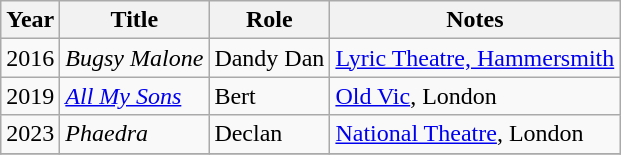<table class="wikitable sortable">
<tr>
<th>Year</th>
<th>Title</th>
<th>Role</th>
<th class="unsortable">Notes</th>
</tr>
<tr>
<td>2016</td>
<td><em>Bugsy Malone</em></td>
<td>Dandy Dan</td>
<td><a href='#'>Lyric Theatre, Hammersmith</a></td>
</tr>
<tr>
<td>2019</td>
<td><em><a href='#'>All My Sons</a></em></td>
<td>Bert</td>
<td><a href='#'>Old Vic</a>, London</td>
</tr>
<tr>
<td>2023</td>
<td><em>Phaedra</em></td>
<td>Declan</td>
<td><a href='#'>National Theatre</a>, London</td>
</tr>
<tr>
</tr>
</table>
